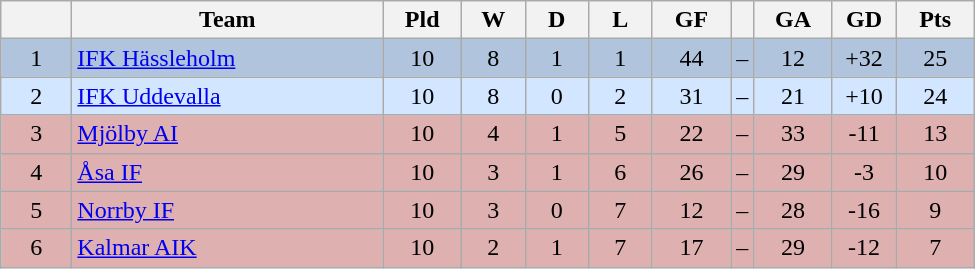<table class="wikitable" style="text-align: center">
<tr>
<th style="width: 40px;"></th>
<th style="width: 200px;">Team</th>
<th style="width: 45px;">Pld</th>
<th style="width: 35px;">W</th>
<th style="width: 35px;">D</th>
<th style="width: 35px;">L</th>
<th style="width: 45px;">GF</th>
<th></th>
<th style="width: 45px;">GA</th>
<th style="width: 35px;">GD</th>
<th style="width: 45px;">Pts</th>
</tr>
<tr style="background: #b0c4de">
<td>1</td>
<td style="text-align: left;"><a href='#'>IFK Hässleholm</a></td>
<td>10</td>
<td>8</td>
<td>1</td>
<td>1</td>
<td>44</td>
<td>–</td>
<td>12</td>
<td>+32</td>
<td>25</td>
</tr>
<tr style="background: #d2e6ff">
<td>2</td>
<td style="text-align: left;"><a href='#'>IFK Uddevalla</a></td>
<td>10</td>
<td>8</td>
<td>0</td>
<td>2</td>
<td>31</td>
<td>–</td>
<td>21</td>
<td>+10</td>
<td>24</td>
</tr>
<tr style="background: #deb0b0">
<td>3</td>
<td style="text-align: left;"><a href='#'>Mjölby AI</a></td>
<td>10</td>
<td>4</td>
<td>1</td>
<td>5</td>
<td>22</td>
<td>–</td>
<td>33</td>
<td>-11</td>
<td>13</td>
</tr>
<tr style="background: #deb0b0">
<td>4</td>
<td style="text-align: left;"><a href='#'>Åsa IF</a></td>
<td>10</td>
<td>3</td>
<td>1</td>
<td>6</td>
<td>26</td>
<td>–</td>
<td>29</td>
<td>-3</td>
<td>10</td>
</tr>
<tr style="background: #deb0b0">
<td>5</td>
<td style="text-align: left;"><a href='#'>Norrby IF</a></td>
<td>10</td>
<td>3</td>
<td>0</td>
<td>7</td>
<td>12</td>
<td>–</td>
<td>28</td>
<td>-16</td>
<td>9</td>
</tr>
<tr style="background: #deb0b0">
<td>6</td>
<td style="text-align: left;"><a href='#'>Kalmar AIK</a></td>
<td>10</td>
<td>2</td>
<td>1</td>
<td>7</td>
<td>17</td>
<td>–</td>
<td>29</td>
<td>-12</td>
<td>7</td>
</tr>
</table>
